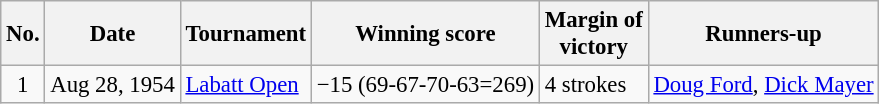<table class="wikitable" style="font-size:95%;">
<tr>
<th>No.</th>
<th>Date</th>
<th>Tournament</th>
<th>Winning score</th>
<th>Margin of<br>victory</th>
<th>Runners-up</th>
</tr>
<tr>
<td align=center>1</td>
<td>Aug 28, 1954</td>
<td><a href='#'>Labatt Open</a></td>
<td>−15 (69-67-70-63=269)</td>
<td>4 strokes</td>
<td> <a href='#'>Doug Ford</a>,  <a href='#'>Dick Mayer</a></td>
</tr>
</table>
